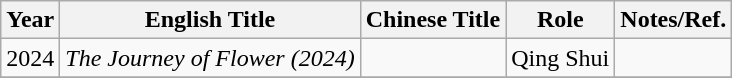<table class="wikitable" style="text-align:center;">
<tr>
<th>Year</th>
<th>English Title</th>
<th>Chinese Title</th>
<th>Role</th>
<th>Notes/Ref.</th>
</tr>
<tr>
<td>2024</td>
<td><em>The Journey of Flower (2024)</em></td>
<td></td>
<td>Qing Shui</td>
<td></td>
</tr>
<tr>
</tr>
</table>
